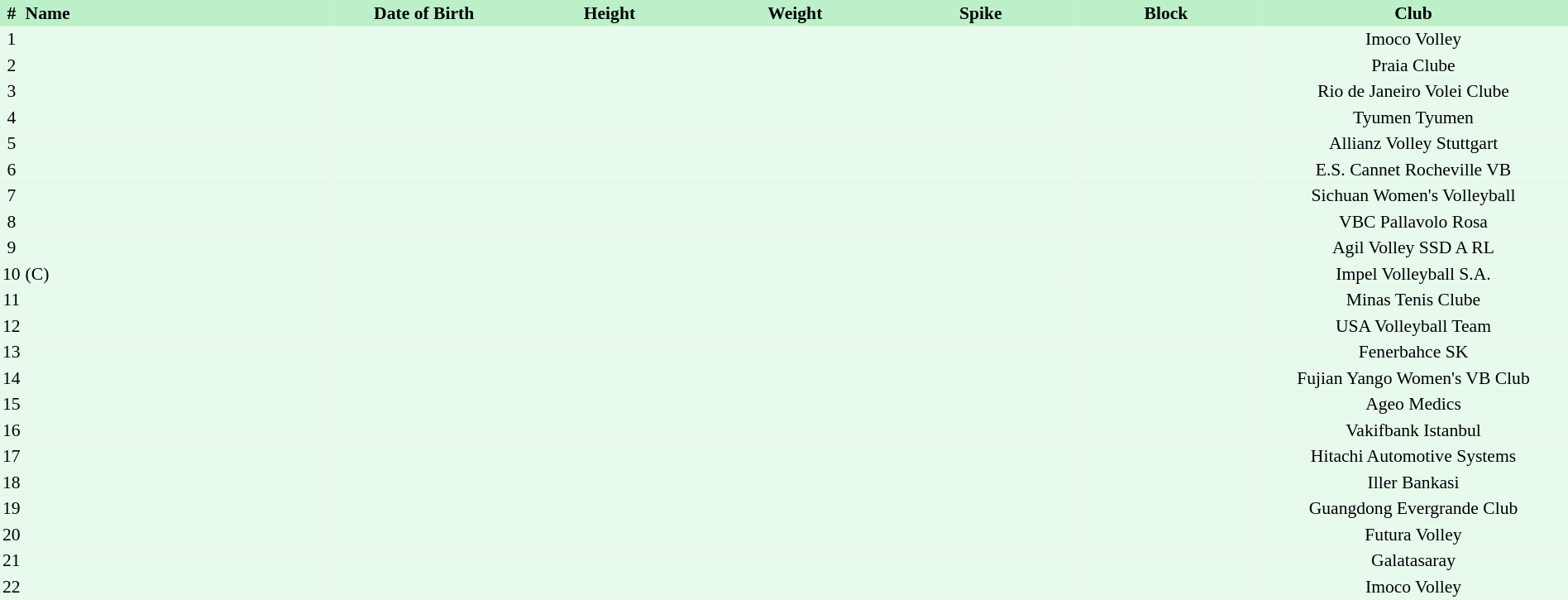<table border=0 cellpadding=2 cellspacing=0  |- bgcolor=#FFECCE style="text-align:center; font-size:90%; width:100%">
<tr bgcolor=#BBF0C9>
<th>#</th>
<th align=left width=20%>Name</th>
<th width=12%>Date of Birth</th>
<th width=12%>Height</th>
<th width=12%>Weight</th>
<th width=12%>Spike</th>
<th width=12%>Block</th>
<th width=20%>Club</th>
</tr>
<tr bgcolor=#E7FAEC>
<td>1</td>
<td align=left></td>
<td align=right></td>
<td></td>
<td></td>
<td></td>
<td></td>
<td>Imoco Volley</td>
</tr>
<tr bgcolor=#E7FAEC>
<td>2</td>
<td align=left></td>
<td align=right></td>
<td></td>
<td></td>
<td></td>
<td></td>
<td>Praia Clube</td>
</tr>
<tr bgcolor=#E7FAEC>
<td>3</td>
<td align=left></td>
<td align=right></td>
<td></td>
<td></td>
<td></td>
<td></td>
<td>Rio de Janeiro Volei Clube</td>
</tr>
<tr bgcolor=#E7FAEC>
<td>4</td>
<td align=left></td>
<td align=right></td>
<td></td>
<td></td>
<td></td>
<td></td>
<td>Tyumen Tyumen</td>
</tr>
<tr bgcolor=#E7FAEC>
<td>5</td>
<td align=left></td>
<td align=right></td>
<td></td>
<td></td>
<td></td>
<td></td>
<td>Allianz Volley Stuttgart</td>
</tr>
<tr bgcolor=#E7FAEC>
<td>6</td>
<td align=left></td>
<td align=right></td>
<td></td>
<td></td>
<td></td>
<td></td>
<td>E.S. Cannet Rocheville VB</td>
</tr>
<tr bgcolor=#E7FAEC>
<td>7</td>
<td align=left></td>
<td align=right></td>
<td></td>
<td></td>
<td></td>
<td></td>
<td>Sichuan Women's Volleyball</td>
</tr>
<tr bgcolor=#E7FAEC>
<td>8</td>
<td align=left></td>
<td align=right></td>
<td></td>
<td></td>
<td></td>
<td></td>
<td>VBC Pallavolo Rosa</td>
</tr>
<tr bgcolor=#E7FAEC>
<td>9</td>
<td align=left></td>
<td align=right></td>
<td></td>
<td></td>
<td></td>
<td></td>
<td>Agil Volley SSD A RL</td>
</tr>
<tr bgcolor=#E7FAEC>
<td>10</td>
<td align=left> (C)</td>
<td align=right></td>
<td></td>
<td></td>
<td></td>
<td></td>
<td>Impel Volleyball S.A.</td>
</tr>
<tr bgcolor=#E7FAEC>
<td>11</td>
<td align=left></td>
<td align=right></td>
<td></td>
<td></td>
<td></td>
<td></td>
<td>Minas Tenis Clube</td>
</tr>
<tr bgcolor=#E7FAEC>
<td>12</td>
<td align=left></td>
<td align=right></td>
<td></td>
<td></td>
<td></td>
<td></td>
<td>USA Volleyball Team</td>
</tr>
<tr bgcolor=#E7FAEC>
<td>13</td>
<td align=left></td>
<td align=right></td>
<td></td>
<td></td>
<td></td>
<td></td>
<td>Fenerbahce SK</td>
</tr>
<tr bgcolor=#E7FAEC>
<td>14</td>
<td align=left></td>
<td align=right></td>
<td></td>
<td></td>
<td></td>
<td></td>
<td>Fujian Yango Women's VB Club</td>
</tr>
<tr bgcolor=#E7FAEC>
<td>15</td>
<td align=left></td>
<td align=right></td>
<td></td>
<td></td>
<td></td>
<td></td>
<td>Ageo Medics</td>
</tr>
<tr bgcolor=#E7FAEC>
<td>16</td>
<td align=left></td>
<td align=right></td>
<td></td>
<td></td>
<td></td>
<td></td>
<td>Vakifbank Istanbul</td>
</tr>
<tr bgcolor=#E7FAEC>
<td>17</td>
<td align=left></td>
<td align=right></td>
<td></td>
<td></td>
<td></td>
<td></td>
<td>Hitachi Automotive Systems</td>
</tr>
<tr bgcolor=#E7FAEC>
<td>18</td>
<td align=left></td>
<td align=right></td>
<td></td>
<td></td>
<td></td>
<td></td>
<td>Iller Bankasi</td>
</tr>
<tr bgcolor=#E7FAEC>
<td>19</td>
<td align=left></td>
<td align=right></td>
<td></td>
<td></td>
<td></td>
<td></td>
<td>Guangdong Evergrande Club</td>
</tr>
<tr bgcolor=#E7FAEC>
<td>20</td>
<td align=left></td>
<td align=right></td>
<td></td>
<td></td>
<td></td>
<td></td>
<td>Futura Volley</td>
</tr>
<tr bgcolor=#E7FAEC>
<td>21</td>
<td align=left></td>
<td align=right></td>
<td></td>
<td></td>
<td></td>
<td></td>
<td>Galatasaray</td>
</tr>
<tr bgcolor=#E7FAEC>
<td>22</td>
<td align=left></td>
<td align=right></td>
<td></td>
<td></td>
<td></td>
<td></td>
<td>Imoco Volley</td>
</tr>
</table>
